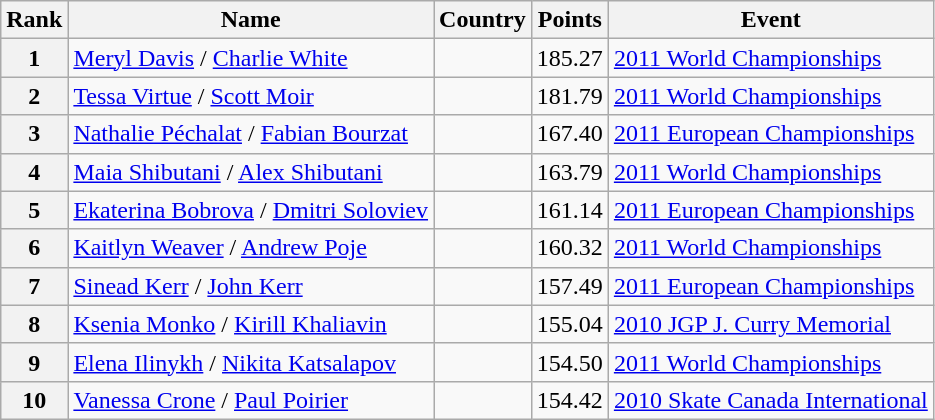<table class="wikitable sortable">
<tr>
<th>Rank</th>
<th>Name</th>
<th>Country</th>
<th>Points</th>
<th>Event</th>
</tr>
<tr>
<th>1</th>
<td><a href='#'>Meryl Davis</a> / <a href='#'>Charlie White</a></td>
<td></td>
<td>185.27</td>
<td><a href='#'>2011 World Championships</a></td>
</tr>
<tr>
<th>2</th>
<td><a href='#'>Tessa Virtue</a> / <a href='#'>Scott Moir</a></td>
<td></td>
<td>181.79</td>
<td><a href='#'>2011 World Championships</a></td>
</tr>
<tr>
<th>3</th>
<td><a href='#'>Nathalie Péchalat</a> / <a href='#'>Fabian Bourzat</a></td>
<td></td>
<td>167.40</td>
<td><a href='#'>2011 European Championships</a></td>
</tr>
<tr>
<th>4</th>
<td><a href='#'>Maia Shibutani</a> / <a href='#'>Alex Shibutani</a></td>
<td></td>
<td>163.79</td>
<td><a href='#'>2011 World Championships</a></td>
</tr>
<tr>
<th>5</th>
<td><a href='#'>Ekaterina Bobrova</a> / <a href='#'>Dmitri Soloviev</a></td>
<td></td>
<td>161.14</td>
<td><a href='#'>2011 European Championships</a></td>
</tr>
<tr>
<th>6</th>
<td><a href='#'>Kaitlyn Weaver</a> / <a href='#'>Andrew Poje</a></td>
<td></td>
<td>160.32</td>
<td><a href='#'>2011 World Championships</a></td>
</tr>
<tr>
<th>7</th>
<td><a href='#'>Sinead Kerr</a> / <a href='#'>John Kerr</a></td>
<td></td>
<td>157.49</td>
<td><a href='#'>2011 European Championships</a></td>
</tr>
<tr>
<th>8</th>
<td><a href='#'>Ksenia Monko</a> / <a href='#'>Kirill Khaliavin</a></td>
<td></td>
<td>155.04</td>
<td><a href='#'>2010 JGP J. Curry Memorial</a></td>
</tr>
<tr>
<th>9</th>
<td><a href='#'>Elena Ilinykh</a> / <a href='#'>Nikita Katsalapov</a></td>
<td></td>
<td>154.50</td>
<td><a href='#'>2011 World Championships</a></td>
</tr>
<tr>
<th>10</th>
<td><a href='#'>Vanessa Crone</a> / <a href='#'>Paul Poirier</a></td>
<td></td>
<td>154.42</td>
<td><a href='#'>2010 Skate Canada International</a></td>
</tr>
</table>
